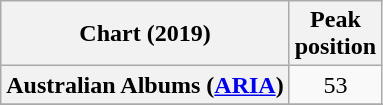<table class="wikitable plainrowheaders sortable" style="text-align:center;">
<tr>
<th scope="col">Chart (2019)</th>
<th scope="col">Peak<br>position</th>
</tr>
<tr>
<th scope="row">Australian Albums (<a href='#'>ARIA</a>)</th>
<td>53</td>
</tr>
<tr>
</tr>
<tr>
</tr>
<tr>
</tr>
<tr>
</tr>
<tr>
</tr>
<tr>
</tr>
<tr>
</tr>
<tr>
</tr>
<tr>
</tr>
<tr>
</tr>
<tr>
</tr>
<tr>
</tr>
<tr>
</tr>
<tr>
</tr>
</table>
